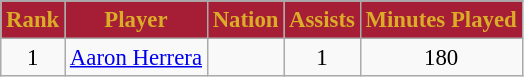<table class="wikitable" style="font-size: 95%; text-align: center;">
<tr>
</tr>
<tr>
<th style="background:#A51E36; color:#DAAC27; text-align:center;">Rank</th>
<th style="background:#A51E36; color:#DAAC27; text-align:center;">Player</th>
<th style="background:#A51E36; color:#DAAC27; text-align:center;">Nation</th>
<th style="background:#A51E36; color:#DAAC27; text-align:center;">Assists</th>
<th style="background:#A51E36; color:#DAAC27; text-align:center;">Minutes Played</th>
</tr>
<tr>
<td rowspan="1">1</td>
<td><a href='#'>Aaron Herrera</a></td>
<td></td>
<td>1</td>
<td>180</td>
</tr>
</table>
